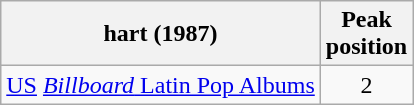<table class="wikitable">
<tr>
<th>hart (1987)</th>
<th>Peak<br>position</th>
</tr>
<tr>
<td><a href='#'>US</a> <a href='#'><em>Billboard</em> Latin Pop Albums</a></td>
<td style="text-align:center;">2</td>
</tr>
</table>
